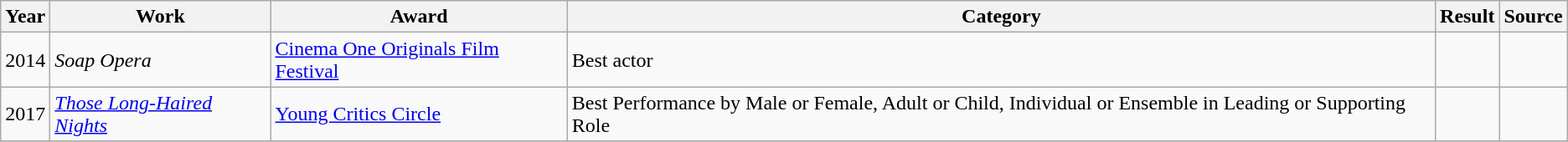<table class="wikitable">
<tr>
<th>Year</th>
<th>Work</th>
<th>Award</th>
<th>Category</th>
<th>Result</th>
<th>Source </th>
</tr>
<tr>
<td>2014</td>
<td><em>Soap Opera</em></td>
<td><a href='#'>Cinema One Originals Film Festival</a></td>
<td>Best actor</td>
<td></td>
<td></td>
</tr>
<tr>
<td>2017</td>
<td><em><a href='#'>Those Long-Haired Nights</a></em></td>
<td><a href='#'>Young Critics Circle</a></td>
<td>Best Performance by Male or Female, Adult or Child, Individual or Ensemble in Leading or Supporting Role</td>
<td></td>
<td></td>
</tr>
<tr>
</tr>
</table>
